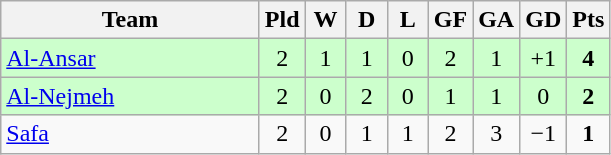<table class="wikitable" style="text-align: center;">
<tr>
<th width=165>Team</th>
<th width=20>Pld</th>
<th width=20>W</th>
<th width=20>D</th>
<th width=20>L</th>
<th width=20>GF</th>
<th width=20>GA</th>
<th width=20>GD</th>
<th width=20>Pts</th>
</tr>
<tr bgcolor = ccffcc>
<td style="text-align:left;"><a href='#'>Al-Ansar</a></td>
<td>2</td>
<td>1</td>
<td>1</td>
<td>0</td>
<td>2</td>
<td>1</td>
<td>+1</td>
<td><strong>4</strong></td>
</tr>
<tr bgcolor = ccffcc>
<td style="text-align:left;"><a href='#'>Al-Nejmeh</a></td>
<td>2</td>
<td>0</td>
<td>2</td>
<td>0</td>
<td>1</td>
<td>1</td>
<td>0</td>
<td><strong>2</strong></td>
</tr>
<tr>
<td style="text-align:left;"><a href='#'>Safa</a></td>
<td>2</td>
<td>0</td>
<td>1</td>
<td>1</td>
<td>2</td>
<td>3</td>
<td>−1</td>
<td><strong>1</strong></td>
</tr>
</table>
